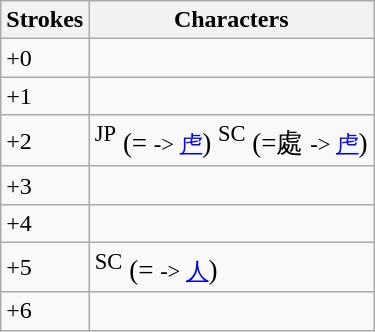<table class="wikitable">
<tr>
<th>Strokes</th>
<th>Characters</th>
</tr>
<tr --->
<td>+0</td>
<td style="font-size: large;"></td>
</tr>
<tr --->
<td>+1</td>
<td style="font-size: large;"></td>
</tr>
<tr --->
<td>+2</td>
<td style="font-size: large;"><sup>JP</sup> (= <small>-> <a href='#'>虍</a></small>) <sup>SC</sup> (=處 <small>-> <a href='#'>虍</a></small>)</td>
</tr>
<tr --->
<td>+3</td>
<td style="font-size: large;"></td>
</tr>
<tr --->
<td>+4</td>
<td style="font-size: large;"></td>
</tr>
<tr --->
<td>+5</td>
<td style="font-size: large;"><sup>SC</sup> (= <small>-> <a href='#'>人</a></small>)</td>
</tr>
<tr --->
<td>+6</td>
<td style="font-size: large;"></td>
</tr>
</table>
